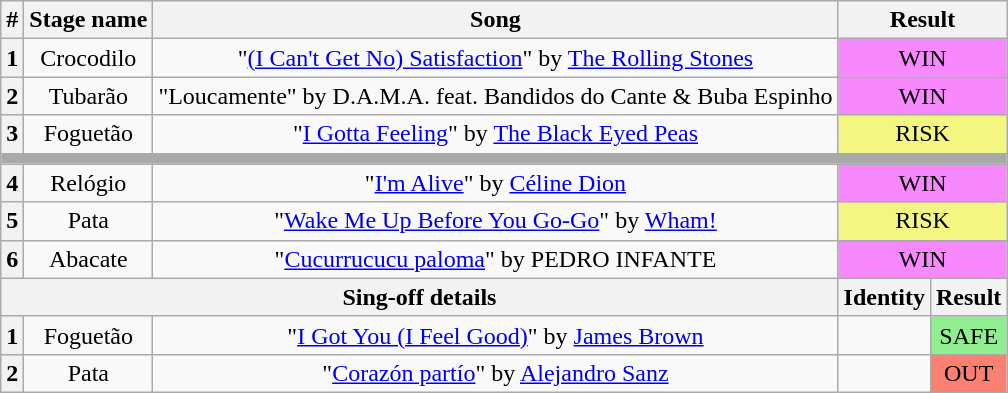<table class="wikitable plainrowheaders" style="text-align: center;">
<tr>
<th>#</th>
<th>Stage name</th>
<th>Song</th>
<th colspan=2>Result</th>
</tr>
<tr>
<th>1</th>
<td>Crocodilo</td>
<td>"<a href='#'>(I Can't Get No) Satisfaction</a>" by <a href='#'>The Rolling Stones</a></td>
<td colspan=2 bgcolor="#F888FD">WIN</td>
</tr>
<tr>
<th>2</th>
<td>Tubarão</td>
<td>"Loucamente" by D.A.M.A. feat. Bandidos do Cante & Buba Espinho</td>
<td colspan=2 bgcolor="#F888FD">WIN</td>
</tr>
<tr>
<th>3</th>
<td>Foguetão</td>
<td>"<a href='#'>I Gotta Feeling</a>" by <a href='#'>The Black Eyed Peas</a></td>
<td colspan=2 bgcolor="#F3F781">RISK</td>
</tr>
<tr>
<td colspan="5" style="background:darkgray"></td>
</tr>
<tr>
<th>4</th>
<td>Relógio</td>
<td>"<a href='#'>I'm Alive</a>" by <a href='#'>Céline Dion</a></td>
<td colspan=2 bgcolor="#F888FD">WIN</td>
</tr>
<tr>
<th>5</th>
<td>Pata</td>
<td>"<a href='#'>Wake Me Up Before You Go-Go</a>" by <a href='#'>Wham!</a></td>
<td colspan=2 bgcolor="#F3F781">RISK</td>
</tr>
<tr>
<th>6</th>
<td>Abacate</td>
<td>"<a href='#'>Cucurrucucu paloma</a>" by PEDRO INFANTE</td>
<td colspan=2 bgcolor="#F888FD">WIN</td>
</tr>
<tr>
<th colspan="3">Sing-off details</th>
<th>Identity</th>
<th>Result</th>
</tr>
<tr>
<th>1</th>
<td>Foguetão</td>
<td>"<a href='#'>I Got You (I Feel Good)</a>" by <a href='#'>James Brown</a></td>
<td></td>
<td bgcolor=lightgreen>SAFE</td>
</tr>
<tr>
<th>2</th>
<td>Pata</td>
<td>"<a href='#'>Corazón partío</a>" by <a href='#'>Alejandro Sanz</a></td>
<td></td>
<td bgcolor="salmon">OUT</td>
</tr>
</table>
